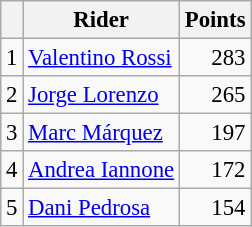<table class="wikitable" style="font-size: 95%;">
<tr>
<th></th>
<th>Rider</th>
<th>Points</th>
</tr>
<tr>
<td align=center>1</td>
<td> <a href='#'>Valentino Rossi</a></td>
<td align=right>283</td>
</tr>
<tr>
<td align=center>2</td>
<td> <a href='#'>Jorge Lorenzo</a></td>
<td align=right>265</td>
</tr>
<tr>
<td align=center>3</td>
<td> <a href='#'>Marc Márquez</a></td>
<td align=right>197</td>
</tr>
<tr>
<td align=center>4</td>
<td> <a href='#'>Andrea Iannone</a></td>
<td align=right>172</td>
</tr>
<tr>
<td align=center>5</td>
<td> <a href='#'>Dani Pedrosa</a></td>
<td align=right>154</td>
</tr>
</table>
